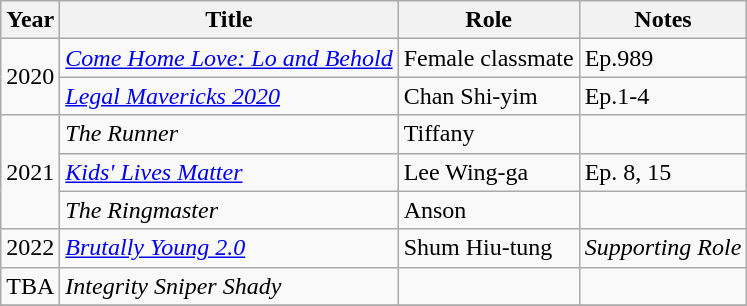<table class="wikitable plainrowheaders sortable">
<tr>
<th scope="col">Year</th>
<th scope="col">Title</th>
<th scope="col">Role</th>
<th scope="col">Notes</th>
</tr>
<tr>
<td rowspan=2>2020</td>
<td><em><a href='#'>Come Home Love: Lo and Behold</a></em></td>
<td>Female classmate</td>
<td>Ep.989</td>
</tr>
<tr>
<td><em><a href='#'>Legal Mavericks 2020</a></em></td>
<td>Chan Shi-yim</td>
<td>Ep.1-4</td>
</tr>
<tr>
<td rowspan=3>2021</td>
<td><em>The Runner</em></td>
<td>Tiffany</td>
<td></td>
</tr>
<tr>
<td><em><a href='#'>Kids' Lives Matter</a></em></td>
<td>Lee Wing-ga</td>
<td>Ep. 8, 15</td>
</tr>
<tr>
<td><em>The Ringmaster</em></td>
<td>Anson</td>
<td></td>
</tr>
<tr>
<td>2022</td>
<td><em><a href='#'>Brutally Young 2.0</a></em></td>
<td>Shum Hiu-tung</td>
<td><em>Supporting Role</em></td>
</tr>
<tr>
<td>TBA</td>
<td><em>Integrity Sniper Shady</em></td>
<td></td>
<td></td>
</tr>
<tr>
</tr>
</table>
